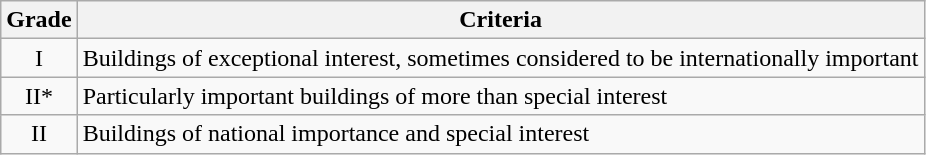<table class="wikitable">
<tr>
<th>Grade</th>
<th>Criteria</th>
</tr>
<tr>
<td align="center" >I</td>
<td>Buildings of exceptional interest, sometimes considered to be internationally important</td>
</tr>
<tr>
<td align="center" >II*</td>
<td>Particularly important buildings of more than special interest</td>
</tr>
<tr>
<td align="center" >II</td>
<td>Buildings of national importance and special interest</td>
</tr>
</table>
